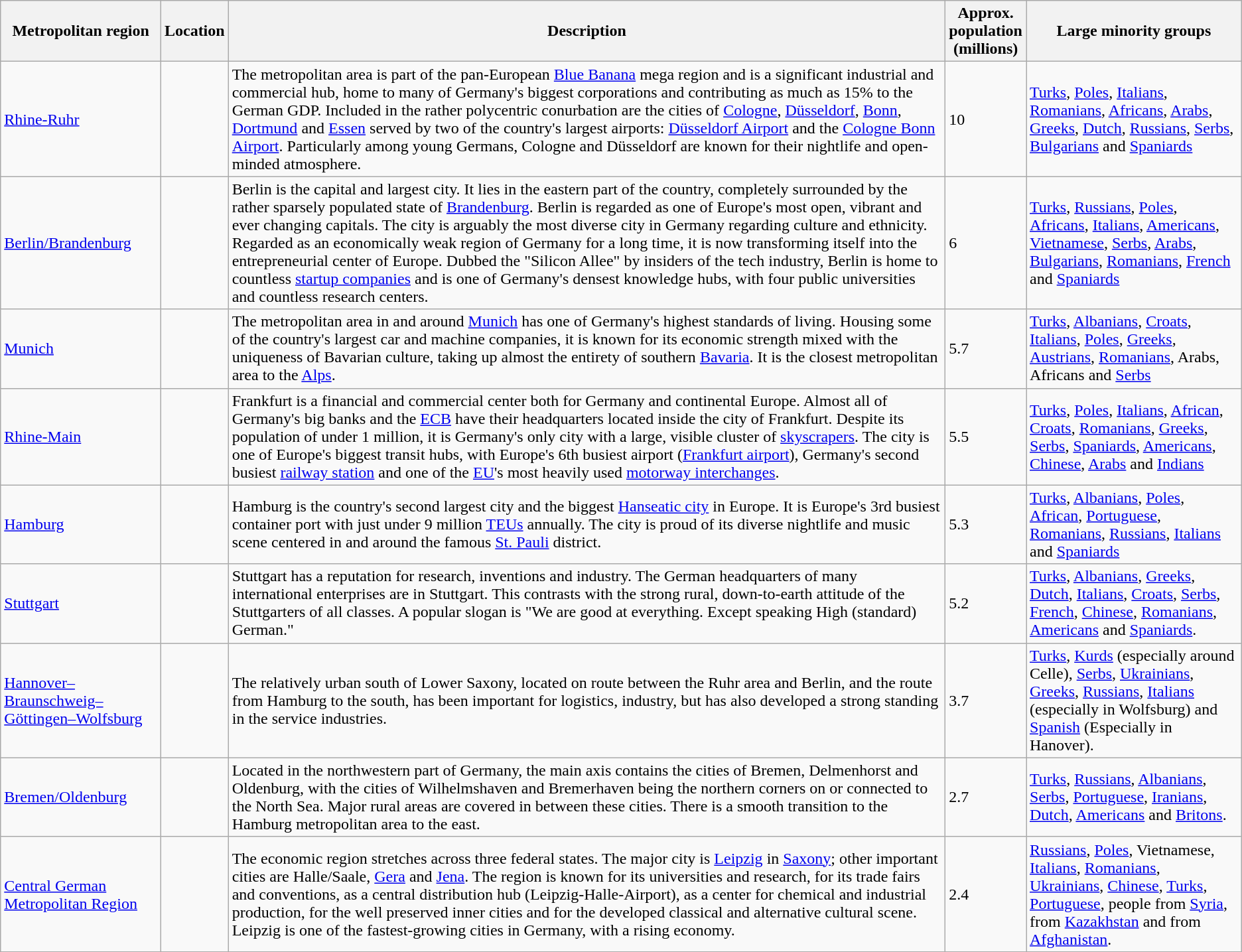<table class="wikitable"  style="border: black 1px fixed"|>
<tr>
<th>Metropolitan region</th>
<th>Location</th>
<th>Description</th>
<th>Approx.<br>population<br>(millions)</th>
<th>Large minority groups</th>
</tr>
<tr>
<td><a href='#'>Rhine-Ruhr</a></td>
<td></td>
<td>The metropolitan area is part of the pan-European <a href='#'>Blue Banana</a> mega region and is a significant industrial and commercial hub, home to many of Germany's biggest corporations and contributing as much as 15% to the German GDP. Included in the rather polycentric conurbation are the cities of <a href='#'>Cologne</a>, <a href='#'>Düsseldorf</a>, <a href='#'>Bonn</a>, <a href='#'>Dortmund</a> and <a href='#'>Essen</a> served by two of the country's largest airports: <a href='#'>Düsseldorf Airport</a> and the <a href='#'>Cologne Bonn Airport</a>. Particularly among young Germans, Cologne and Düsseldorf are known for their nightlife and open-minded atmosphere.</td>
<td>10</td>
<td><a href='#'>Turks</a>, <a href='#'>Poles</a>, <a href='#'>Italians</a>, <a href='#'>Romanians</a>, <a href='#'>Africans</a>, <a href='#'>Arabs</a>, <a href='#'>Greeks</a>, <a href='#'>Dutch</a>, <a href='#'>Russians</a>, <a href='#'>Serbs</a>, <a href='#'>Bulgarians</a> and <a href='#'>Spaniards</a></td>
</tr>
<tr>
<td><a href='#'>Berlin/Brandenburg</a></td>
<td></td>
<td>Berlin is the capital and largest city. It lies in the eastern part of the country, completely surrounded by the rather sparsely populated state of <a href='#'>Brandenburg</a>. Berlin is regarded as one of Europe's most open, vibrant and ever changing capitals. The city is arguably the most diverse city in Germany regarding culture and ethnicity. Regarded as an economically weak region of Germany for a long time, it is now transforming itself into the entrepreneurial center of Europe. Dubbed the "Silicon Allee" by insiders of the tech industry, Berlin is home to countless <a href='#'>startup companies</a> and is one of Germany's densest knowledge hubs, with four public universities and countless research centers.</td>
<td>6</td>
<td><a href='#'>Turks</a>, <a href='#'>Russians</a>, <a href='#'>Poles</a>, <a href='#'>Africans</a>, <a href='#'>Italians</a>, <a href='#'>Americans</a>, <a href='#'>Vietnamese</a>, <a href='#'>Serbs</a>, <a href='#'>Arabs</a>, <a href='#'>Bulgarians</a>, <a href='#'>Romanians</a>, <a href='#'>French</a> and <a href='#'>Spaniards</a></td>
</tr>
<tr>
<td><a href='#'>Munich</a></td>
<td></td>
<td>The metropolitan area in and around <a href='#'>Munich</a> has one of Germany's highest standards of living. Housing some of the country's largest car and machine companies, it is known for its economic strength mixed with the uniqueness of Bavarian culture, taking up almost the entirety of southern <a href='#'>Bavaria</a>. It is the closest metropolitan area to the <a href='#'>Alps</a>.</td>
<td>5.7</td>
<td><a href='#'>Turks</a>, <a href='#'>Albanians</a>, <a href='#'>Croats</a>, <a href='#'>Italians</a>, <a href='#'>Poles</a>, <a href='#'>Greeks</a>, <a href='#'>Austrians</a>, <a href='#'>Romanians</a>, Arabs, Africans and <a href='#'>Serbs</a></td>
</tr>
<tr>
<td><a href='#'>Rhine-Main</a></td>
<td></td>
<td>Frankfurt is a financial and commercial center both for Germany and continental Europe. Almost all of Germany's big banks and the <a href='#'>ECB</a> have their headquarters located inside the city of Frankfurt. Despite its population of under 1 million, it is Germany's only city with a large, visible cluster of <a href='#'>skyscrapers</a>. The city is one of Europe's biggest transit hubs, with Europe's 6th busiest airport (<a href='#'>Frankfurt airport</a>), Germany's second busiest <a href='#'>railway station</a> and one of the <a href='#'>EU</a>'s most heavily used <a href='#'>motorway interchanges</a>.</td>
<td>5.5</td>
<td><a href='#'>Turks</a>, <a href='#'>Poles</a>, <a href='#'>Italians</a>, <a href='#'>African</a>, <a href='#'>Croats</a>, <a href='#'>Romanians</a>, <a href='#'>Greeks</a>, <a href='#'>Serbs</a>, <a href='#'>Spaniards</a>, <a href='#'>Americans</a>, <a href='#'>Chinese</a>, <a href='#'>Arabs</a> and <a href='#'>Indians</a></td>
</tr>
<tr>
<td><a href='#'>Hamburg</a></td>
<td></td>
<td>Hamburg is the country's second largest city and the biggest <a href='#'>Hanseatic city</a> in Europe. It is Europe's 3rd busiest container port with just under 9 million <a href='#'>TEUs</a> annually. The city is proud of its diverse nightlife and music scene centered in and around the famous <a href='#'>St. Pauli</a> district.</td>
<td>5.3</td>
<td><a href='#'>Turks</a>, <a href='#'>Albanians</a>, <a href='#'>Poles</a>, <a href='#'>African</a>, <a href='#'>Portuguese</a>, <a href='#'>Romanians</a>, <a href='#'>Russians</a>, <a href='#'>Italians</a> and <a href='#'>Spaniards</a></td>
</tr>
<tr>
<td><a href='#'>Stuttgart</a></td>
<td></td>
<td>Stuttgart has a reputation for research, inventions and industry. The German headquarters of many international enterprises are in Stuttgart. This contrasts with the strong rural, down-to-earth attitude of the Stuttgarters of all classes. A popular slogan is "We are good at everything. Except speaking High (standard) German."</td>
<td>5.2</td>
<td><a href='#'>Turks</a>, <a href='#'>Albanians</a>, <a href='#'>Greeks</a>, <a href='#'>Dutch</a>, <a href='#'>Italians</a>, <a href='#'>Croats</a>, <a href='#'>Serbs</a>, <a href='#'>French</a>, <a href='#'>Chinese</a>, <a href='#'>Romanians</a>, <a href='#'>Americans</a> and <a href='#'>Spaniards</a>.</td>
</tr>
<tr>
<td><a href='#'>Hannover–Braunschweig–Göttingen–Wolfsburg</a></td>
<td></td>
<td>The relatively urban south of Lower Saxony, located on route between the Ruhr area and Berlin, and the route from Hamburg to the south, has been important for logistics, industry, but has also developed a strong standing in the service industries.</td>
<td>3.7</td>
<td><a href='#'>Turks</a>, <a href='#'>Kurds</a> (especially around Celle), <a href='#'>Serbs</a>, <a href='#'>Ukrainians</a>, <a href='#'>Greeks</a>, <a href='#'>Russians</a>, <a href='#'>Italians</a> (especially in Wolfsburg) and <a href='#'>Spanish</a> (Especially in Hanover).</td>
</tr>
<tr>
<td><a href='#'>Bremen/Oldenburg</a></td>
<td></td>
<td>Located in the northwestern part of Germany, the main axis contains the cities of Bremen, Delmenhorst and Oldenburg, with the cities of Wilhelmshaven and Bremerhaven being the northern corners on or connected to the North Sea. Major rural areas are covered in between these cities. There is a smooth transition to the Hamburg metropolitan area to the east.</td>
<td>2.7</td>
<td><a href='#'>Turks</a>, <a href='#'>Russians</a>, <a href='#'>Albanians</a>, <a href='#'>Serbs</a>, <a href='#'>Portuguese</a>, <a href='#'>Iranians</a>, <a href='#'>Dutch</a>, <a href='#'>Americans</a> and <a href='#'>Britons</a>.</td>
</tr>
<tr>
<td><a href='#'>Central German Metropolitan Region</a></td>
<td></td>
<td>The economic region stretches across three federal states. The major city is <a href='#'>Leipzig</a> in <a href='#'>Saxony</a>; other important cities are Halle/Saale, <a href='#'>Gera</a> and <a href='#'>Jena</a>. The region is known for its universities and research, for its trade fairs and conventions, as a central distribution hub (Leipzig-Halle-Airport), as a center for chemical and industrial production, for the well preserved inner cities and for the developed classical and alternative cultural scene. Leipzig is one of the fastest-growing cities in Germany, with a rising economy.</td>
<td>2.4</td>
<td><a href='#'>Russians</a>, <a href='#'>Poles</a>, Vietnamese, <a href='#'>Italians</a>, <a href='#'>Romanians</a>, <a href='#'>Ukrainians</a>, <a href='#'>Chinese</a>, <a href='#'>Turks</a>, <a href='#'>Portuguese</a>, people from <a href='#'>Syria</a>, from <a href='#'>Kazakhstan</a> and from <a href='#'>Afghanistan</a>.</td>
</tr>
</table>
